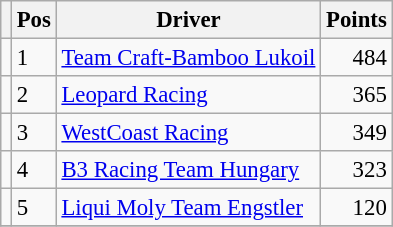<table class="wikitable" style="font-size: 95%;">
<tr>
<th></th>
<th>Pos</th>
<th>Driver</th>
<th>Points</th>
</tr>
<tr>
<td align="left"></td>
<td>1</td>
<td> <a href='#'>Team Craft-Bamboo Lukoil</a></td>
<td align="right">484</td>
</tr>
<tr>
<td align="left"></td>
<td>2</td>
<td> <a href='#'>Leopard Racing</a></td>
<td align="right">365</td>
</tr>
<tr>
<td align="left"></td>
<td>3</td>
<td> <a href='#'>WestCoast Racing</a></td>
<td align="right">349</td>
</tr>
<tr>
<td align="left"></td>
<td>4</td>
<td> <a href='#'>B3 Racing Team Hungary</a></td>
<td align="right">323</td>
</tr>
<tr>
<td align="left"></td>
<td>5</td>
<td> <a href='#'>Liqui Moly Team Engstler</a></td>
<td align="right">120</td>
</tr>
<tr>
</tr>
</table>
